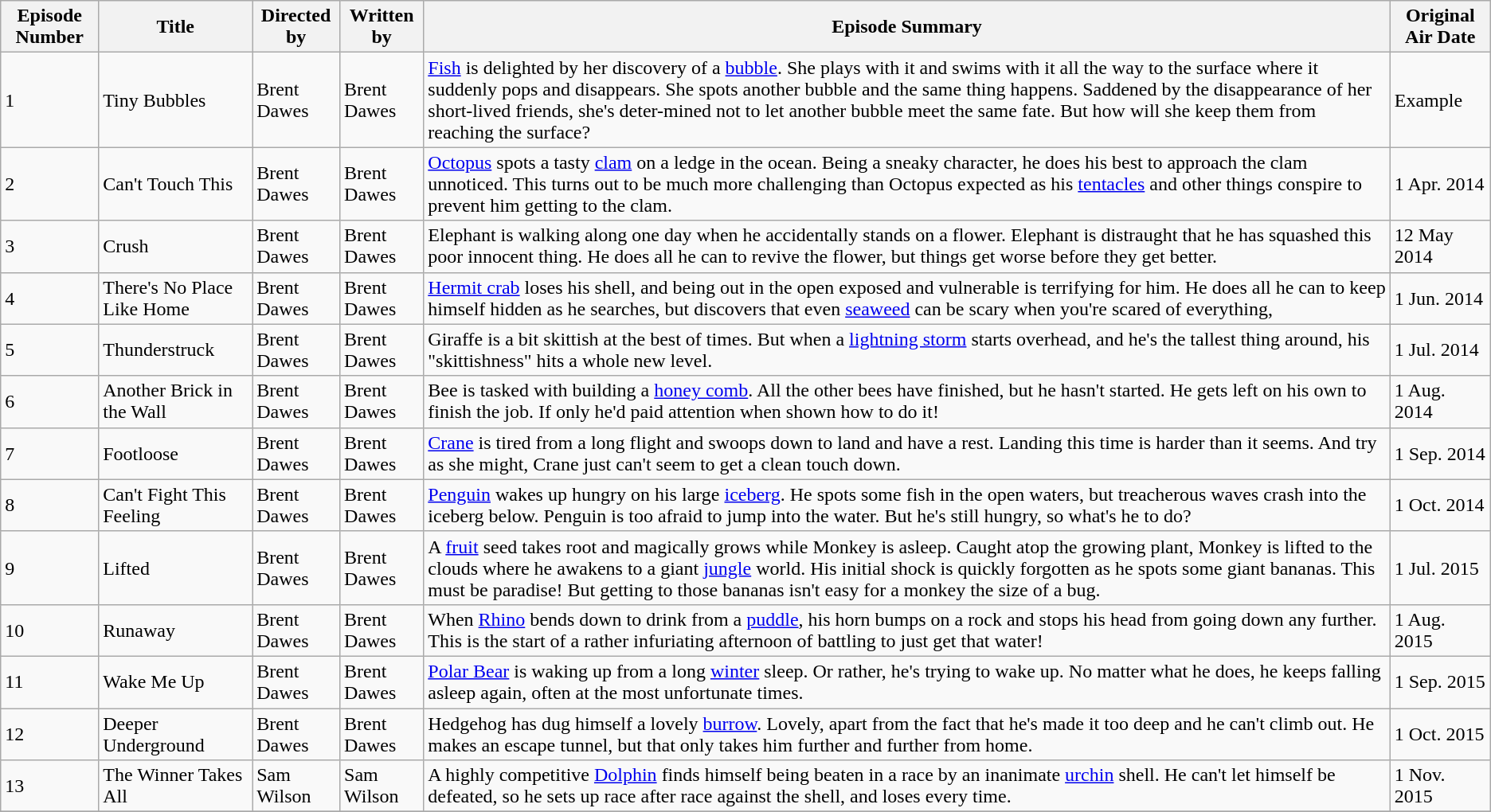<table class="wikitable">
<tr>
<th>Episode Number</th>
<th>Title</th>
<th>Directed by</th>
<th>Written by</th>
<th>Episode Summary</th>
<th>Original Air Date</th>
</tr>
<tr>
<td>1</td>
<td>Tiny Bubbles</td>
<td>Brent Dawes</td>
<td>Brent Dawes</td>
<td><a href='#'>Fish</a> is delighted by her discovery of a <a href='#'>bubble</a>. She plays with it and swims with it all the way to the surface where it suddenly pops and disappears. She spots another bubble and the same thing happens. Saddened by the disappearance of her short-lived friends, she's deter-mined not to let another bubble meet the same fate. But how will she keep them from reaching the surface?</td>
<td>Example</td>
</tr>
<tr>
<td>2</td>
<td>Can't Touch This</td>
<td>Brent Dawes</td>
<td>Brent Dawes</td>
<td><a href='#'>Octopus</a> spots a tasty <a href='#'>clam</a> on a ledge in the ocean. Being a sneaky character, he does his best to approach the clam unnoticed. This turns out to be much more challenging than Octopus expected as his <a href='#'>tentacles</a> and other things conspire to prevent him getting to the clam.</td>
<td>1 Apr. 2014</td>
</tr>
<tr>
<td>3</td>
<td>Crush</td>
<td>Brent Dawes</td>
<td>Brent Dawes</td>
<td>Elephant is walking along one day when he accidentally stands on a flower. Elephant is distraught that he has squashed this poor innocent thing. He does all he can to revive the flower, but things get worse before they get better.</td>
<td>12 May 2014</td>
</tr>
<tr>
<td>4</td>
<td>There's No Place Like Home</td>
<td>Brent Dawes</td>
<td>Brent Dawes</td>
<td><a href='#'>Hermit crab</a> loses his shell, and being out in the open exposed and vulnerable is terrifying for him. He does all he can to keep himself hidden as he searches, but discovers that even <a href='#'>seaweed</a> can be scary when you're scared of everything,</td>
<td>1 Jun. 2014</td>
</tr>
<tr>
<td>5</td>
<td>Thunderstruck</td>
<td>Brent Dawes</td>
<td>Brent Dawes</td>
<td>Giraffe is a bit skittish at the best of times. But when a <a href='#'>lightning storm</a> starts overhead, and he's the tallest thing around, his "skittishness" hits a whole new level.</td>
<td>1 Jul. 2014</td>
</tr>
<tr>
<td>6</td>
<td>Another Brick in the Wall</td>
<td>Brent Dawes</td>
<td>Brent Dawes</td>
<td>Bee is tasked with building a <a href='#'>honey comb</a>. All the other bees have finished, but he hasn't started. He gets left on his own to finish the job. If only he'd paid attention when shown how to do it!</td>
<td>1 Aug. 2014</td>
</tr>
<tr>
<td>7</td>
<td>Footloose</td>
<td>Brent Dawes</td>
<td>Brent Dawes</td>
<td><a href='#'>Crane</a> is tired from a long flight and swoops down to land and have a rest. Landing this time is harder than it seems. And try as she might, Crane just can't seem to get a clean touch down.</td>
<td>1 Sep. 2014</td>
</tr>
<tr>
<td>8</td>
<td>Can't Fight This Feeling</td>
<td>Brent Dawes</td>
<td>Brent Dawes</td>
<td><a href='#'>Penguin</a> wakes up hungry on his large <a href='#'>iceberg</a>. He spots some fish in the open waters, but treacherous waves crash into the iceberg below. Penguin is too afraid to jump into the water. But he's still hungry, so what's he to do?</td>
<td>1 Oct. 2014</td>
</tr>
<tr>
<td>9</td>
<td>Lifted</td>
<td>Brent Dawes</td>
<td>Brent Dawes</td>
<td>A <a href='#'>fruit</a> seed takes root and magically grows while Monkey is asleep. Caught atop the growing plant, Monkey is lifted to the clouds where he awakens to a giant <a href='#'>jungle</a> world. His initial shock is quickly forgotten as he spots some giant bananas. This must be paradise! But getting to those bananas isn't easy for a monkey the size of a bug.</td>
<td>1 Jul. 2015</td>
</tr>
<tr>
<td>10</td>
<td>Runaway</td>
<td>Brent Dawes</td>
<td>Brent Dawes</td>
<td>When <a href='#'>Rhino</a> bends down to drink from a <a href='#'>puddle</a>, his horn bumps on a rock and stops his head from going down any further. This is the start of a rather infuriating afternoon of battling to just get that water!</td>
<td>1 Aug. 2015</td>
</tr>
<tr>
<td>11</td>
<td>Wake Me Up</td>
<td>Brent Dawes</td>
<td>Brent Dawes</td>
<td><a href='#'>Polar Bear</a> is waking up from a long <a href='#'>winter</a> sleep. Or rather, he's trying to wake up. No matter what he does, he keeps falling asleep again, often at the most unfortunate times.</td>
<td>1 Sep. 2015</td>
</tr>
<tr>
<td>12</td>
<td>Deeper Underground</td>
<td>Brent Dawes</td>
<td>Brent Dawes</td>
<td>Hedgehog has dug himself a lovely <a href='#'>burrow</a>. Lovely, apart from the fact that he's made it too deep and he can't climb out. He makes an escape tunnel, but that only takes him further and further from home.</td>
<td>1 Oct. 2015</td>
</tr>
<tr>
<td>13</td>
<td>The Winner Takes All</td>
<td>Sam Wilson</td>
<td>Sam Wilson</td>
<td>A highly competitive <a href='#'>Dolphin</a> finds himself being beaten in a race by an inanimate <a href='#'>urchin</a> shell. He can't let himself be defeated, so he sets up race after race against the shell, and loses every time.</td>
<td>1 Nov. 2015</td>
</tr>
<tr>
</tr>
</table>
